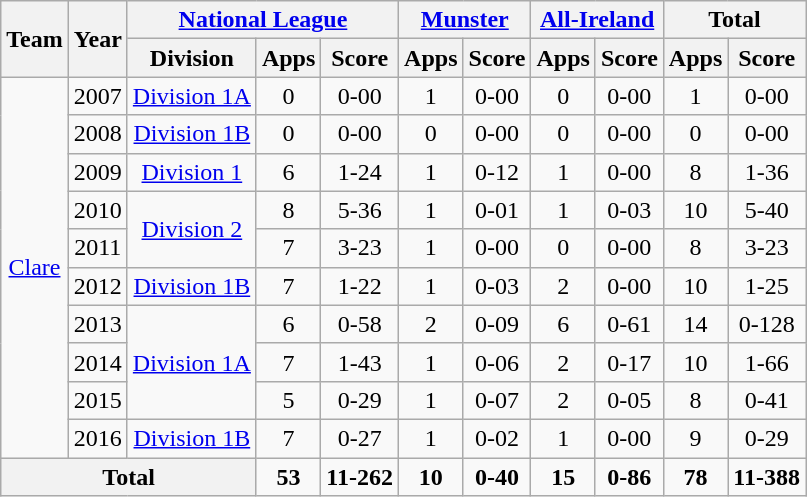<table class="wikitable" style="text-align:center">
<tr>
<th rowspan="2">Team</th>
<th rowspan="2">Year</th>
<th colspan="3"><a href='#'>National League</a></th>
<th colspan="2"><a href='#'>Munster</a></th>
<th colspan="2"><a href='#'>All-Ireland</a></th>
<th colspan="2">Total</th>
</tr>
<tr>
<th>Division</th>
<th>Apps</th>
<th>Score</th>
<th>Apps</th>
<th>Score</th>
<th>Apps</th>
<th>Score</th>
<th>Apps</th>
<th>Score</th>
</tr>
<tr>
<td rowspan="10"><a href='#'>Clare</a></td>
<td>2007</td>
<td rowspan="1"><a href='#'>Division 1A</a></td>
<td>0</td>
<td>0-00</td>
<td>1</td>
<td>0-00</td>
<td>0</td>
<td>0-00</td>
<td>1</td>
<td>0-00</td>
</tr>
<tr>
<td>2008</td>
<td rowspan="1"><a href='#'>Division 1B</a></td>
<td>0</td>
<td>0-00</td>
<td>0</td>
<td>0-00</td>
<td>0</td>
<td>0-00</td>
<td>0</td>
<td>0-00</td>
</tr>
<tr>
<td>2009</td>
<td rowspan="1"><a href='#'>Division 1</a></td>
<td>6</td>
<td>1-24</td>
<td>1</td>
<td>0-12</td>
<td>1</td>
<td>0-00</td>
<td>8</td>
<td>1-36</td>
</tr>
<tr>
<td>2010</td>
<td rowspan="2"><a href='#'>Division 2</a></td>
<td>8</td>
<td>5-36</td>
<td>1</td>
<td>0-01</td>
<td>1</td>
<td>0-03</td>
<td>10</td>
<td>5-40</td>
</tr>
<tr>
<td>2011</td>
<td>7</td>
<td>3-23</td>
<td>1</td>
<td>0-00</td>
<td>0</td>
<td>0-00</td>
<td>8</td>
<td>3-23</td>
</tr>
<tr>
<td>2012</td>
<td rowspan="1"><a href='#'>Division 1B</a></td>
<td>7</td>
<td>1-22</td>
<td>1</td>
<td>0-03</td>
<td>2</td>
<td>0-00</td>
<td>10</td>
<td>1-25</td>
</tr>
<tr>
<td>2013</td>
<td rowspan="3"><a href='#'>Division 1A</a></td>
<td>6</td>
<td>0-58</td>
<td>2</td>
<td>0-09</td>
<td>6</td>
<td>0-61</td>
<td>14</td>
<td>0-128</td>
</tr>
<tr>
<td>2014</td>
<td>7</td>
<td>1-43</td>
<td>1</td>
<td>0-06</td>
<td>2</td>
<td>0-17</td>
<td>10</td>
<td>1-66</td>
</tr>
<tr>
<td>2015</td>
<td>5</td>
<td>0-29</td>
<td>1</td>
<td>0-07</td>
<td>2</td>
<td>0-05</td>
<td>8</td>
<td>0-41</td>
</tr>
<tr>
<td>2016</td>
<td rowspan="1"><a href='#'>Division 1B</a></td>
<td>7</td>
<td>0-27</td>
<td>1</td>
<td>0-02</td>
<td>1</td>
<td>0-00</td>
<td>9</td>
<td>0-29</td>
</tr>
<tr>
<th colspan="3">Total</th>
<td><strong>53</strong></td>
<td><strong>11-262</strong></td>
<td><strong>10</strong></td>
<td><strong>0-40</strong></td>
<td><strong>15</strong></td>
<td><strong>0-86</strong></td>
<td><strong>78</strong></td>
<td><strong>11-388</strong></td>
</tr>
</table>
